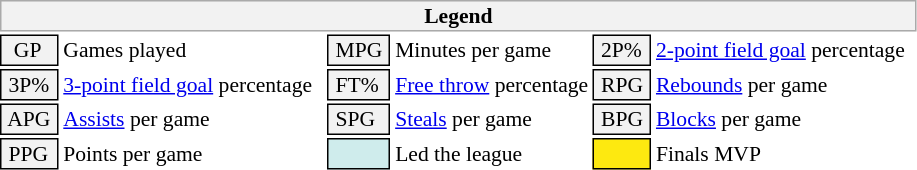<table class="toccolours" style="font-size: 90%; white-space: nowrap;">
<tr>
<th colspan="6" style="background-color: #F2F2F2; border: 1px solid #AAAAAA;">Legend</th>
</tr>
<tr>
<td style="background-color: #F2F2F2; border: 1px solid black;">  GP</td>
<td>Games played</td>
<td style="background-color: #F2F2F2; border: 1px solid black"> MPG </td>
<td>Minutes per game</td>
<td style="background-color: #F2F2F2; border: 1px solid black;"> 2P% </td>
<td style="padding-right: 8px"><a href='#'>2-point field goal</a> percentage</td>
</tr>
<tr>
<td style="background-color: #F2F2F2; border: 1px solid black"> 3P% </td>
<td style="padding-right: 8px"><a href='#'>3-point field goal</a> percentage</td>
<td style="background-color: #F2F2F2; border: 1px solid black"> FT% </td>
<td><a href='#'>Free throw</a> percentage</td>
<td style="background-color: #F2F2F2; border: 1px solid black;"> RPG </td>
<td><a href='#'>Rebounds</a> per game</td>
</tr>
<tr>
<td style="background-color: #F2F2F2; border: 1px solid black"> APG </td>
<td><a href='#'>Assists</a> per game</td>
<td style="background-color: #F2F2F2; border: 1px solid black"> SPG </td>
<td><a href='#'>Steals</a> per game</td>
<td style="background-color: #F2F2F2; border: 1px solid black;"> BPG </td>
<td><a href='#'>Blocks</a> per game</td>
</tr>
<tr>
<td style="background-color: #F2F2F2; border: 1px solid black"> PPG </td>
<td>Points per game</td>
<td style="background-color: #CFECEC; border: 1px solid black"> <strong> </strong> </td>
<td>Led the league</td>
<td style="background-color: #FDE910; border: 1px solid black"> <strong> </strong> </td>
<td>Finals MVP</td>
</tr>
</table>
